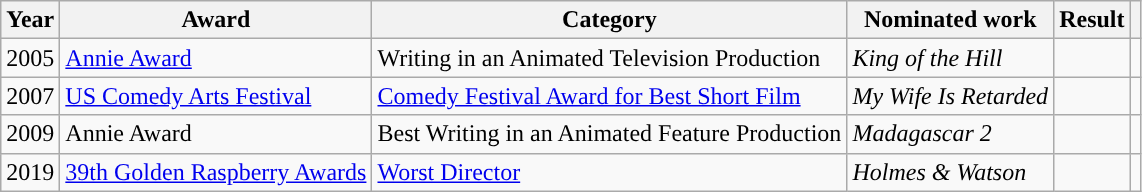<table class="wikitable">
<tr>
<th>Year</th>
<th>Award</th>
<th>Category</th>
<th>Nominated work</th>
<th>Result</th>
<th></th>
</tr>
<tr>
<td>2005</td>
<td><a href='#'>Annie Award</a></td>
<td>Writing in an Animated Television Production</td>
<td><em>King of the Hill</em></td>
<td></td>
<td></td>
</tr>
<tr>
<td>2007</td>
<td><a href='#'>US Comedy Arts Festival</a></td>
<td><a href='#'>Comedy Festival Award for Best Short Film</a></td>
<td><em>My Wife Is Retarded</em></td>
<td></td>
<td></td>
</tr>
<tr>
<td>2009</td>
<td>Annie Award</td>
<td>Best Writing in an Animated Feature Production</td>
<td><em>Madagascar 2</em></td>
<td></td>
<td></td>
</tr>
<tr>
<td>2019</td>
<td><a href='#'>39th Golden Raspberry Awards</a></td>
<td><a href='#'>Worst Director</a></td>
<td><em>Holmes & Watson</em></td>
<td></td>
<td></td>
</tr>
</table>
